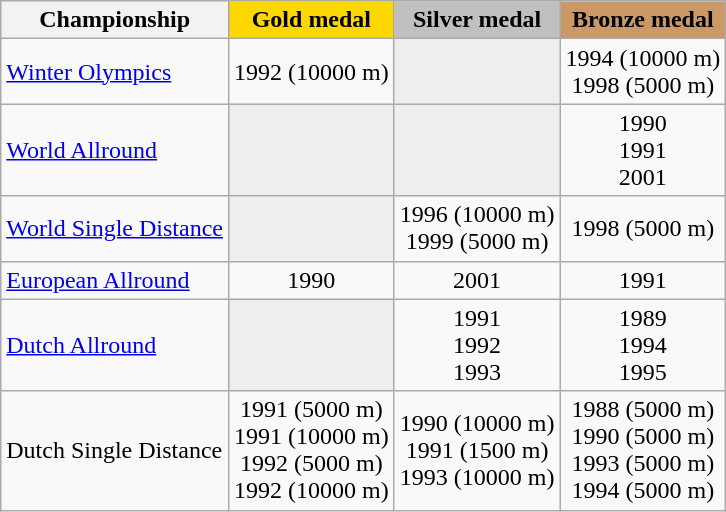<table class="wikitable">
<tr>
<th>Championship</th>
<td align=center bgcolor=gold><strong>Gold medal</strong></td>
<td align=center bgcolor=silver><strong>Silver medal</strong></td>
<td align=center bgcolor=cc9966><strong>Bronze medal</strong></td>
</tr>
<tr align="center">
<td align="left"><a href='#'>Winter Olympics</a></td>
<td>1992 (10000 m)</td>
<td bgcolor=#EEEEEE></td>
<td>1994 (10000 m) <br> 1998 (5000 m)</td>
</tr>
<tr align="center">
<td align="left"><a href='#'>World Allround</a></td>
<td bgcolor=#EEEEEE></td>
<td bgcolor=#EEEEEE></td>
<td>1990 <br> 1991 <br> 2001</td>
</tr>
<tr align="center">
<td align="left"><a href='#'>World Single Distance</a></td>
<td bgcolor=#EEEEEE></td>
<td>1996 (10000 m) <br> 1999 (5000 m)</td>
<td>1998 (5000 m)</td>
</tr>
<tr align="center">
<td align="left"><a href='#'>European Allround</a></td>
<td>1990</td>
<td>2001</td>
<td>1991</td>
</tr>
<tr align="center">
<td align="left"><a href='#'>Dutch Allround</a></td>
<td bgcolor=#EEEEEE></td>
<td>1991 <br> 1992 <br> 1993</td>
<td>1989 <br> 1994 <br> 1995</td>
</tr>
<tr align="center">
<td align="left">Dutch Single Distance</td>
<td>1991 (5000 m) <br> 1991 (10000 m) <br> 1992 (5000 m) <br> 1992 (10000 m)</td>
<td>1990 (10000 m) <br> 1991 (1500 m) <br> 1993 (10000 m)</td>
<td>1988 (5000 m) <br> 1990 (5000 m) <br> 1993 (5000 m) <br> 1994 (5000 m)</td>
</tr>
</table>
